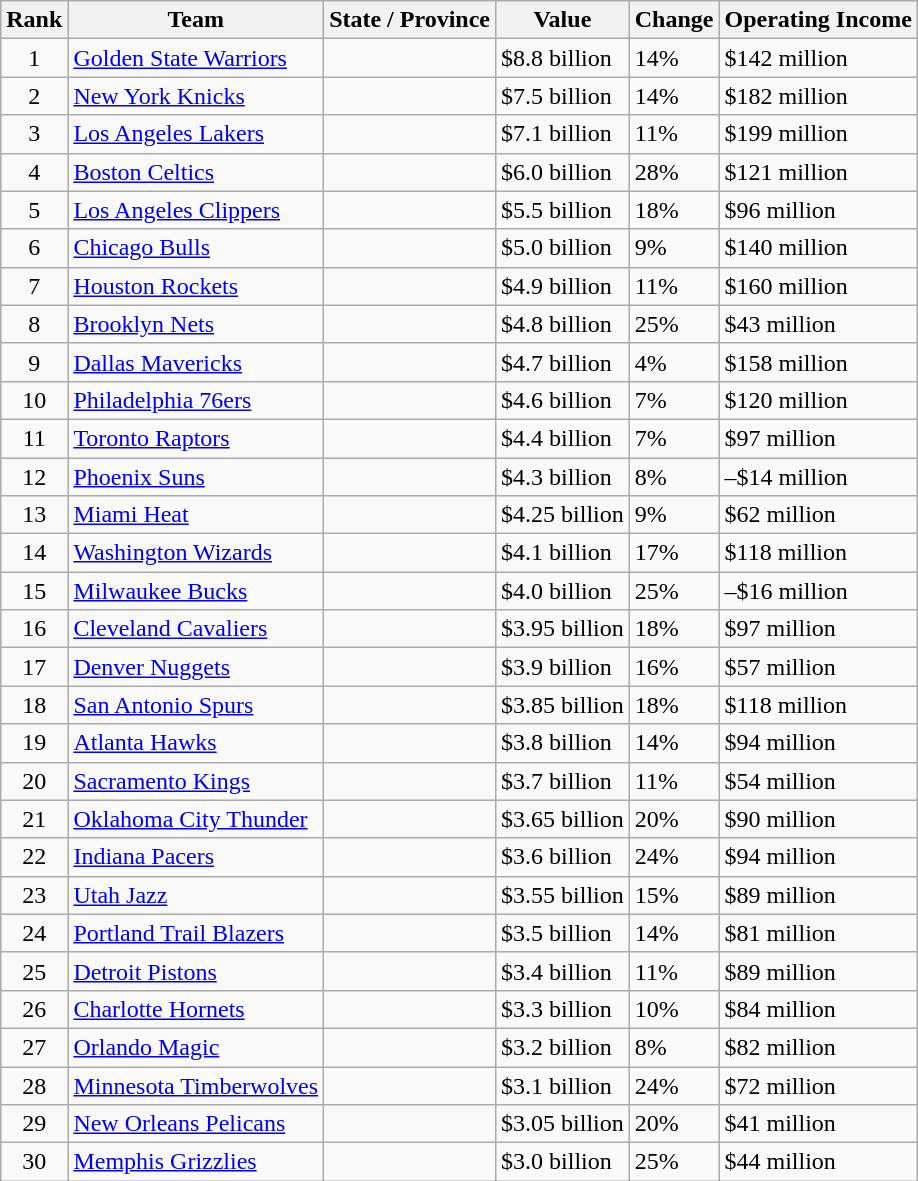<table class="wikitable sortable">
<tr>
<th>Rank</th>
<th>Team</th>
<th>State / Province</th>
<th>Value</th>
<th>Change</th>
<th>Operating Income</th>
</tr>
<tr>
<td align="center">1</td>
<td><a href='#'>Golden State Warriors</a></td>
<td></td>
<td>$8.8 billion</td>
<td> 14%</td>
<td>$142 million</td>
</tr>
<tr>
<td align="center">2</td>
<td><a href='#'>New York Knicks</a></td>
<td></td>
<td>$7.5 billion</td>
<td> 14%</td>
<td>$182 million</td>
</tr>
<tr>
<td align="center">3</td>
<td><a href='#'>Los Angeles Lakers</a></td>
<td></td>
<td>$7.1 billion</td>
<td> 11%</td>
<td>$199 million</td>
</tr>
<tr>
<td align="center">4</td>
<td><a href='#'>Boston Celtics</a></td>
<td></td>
<td>$6.0 billion</td>
<td> 28%</td>
<td>$121 million</td>
</tr>
<tr>
<td align="center">5</td>
<td><a href='#'>Los Angeles Clippers</a></td>
<td></td>
<td>$5.5 billion</td>
<td> 18%</td>
<td>$96 million</td>
</tr>
<tr>
<td align="center">6</td>
<td><a href='#'>Chicago Bulls</a></td>
<td></td>
<td>$5.0 billion</td>
<td> 9%</td>
<td>$140 million</td>
</tr>
<tr>
<td align="center">7</td>
<td><a href='#'>Houston Rockets</a></td>
<td></td>
<td>$4.9 billion</td>
<td> 11%</td>
<td>$160 million</td>
</tr>
<tr>
<td align="center">8</td>
<td><a href='#'>Brooklyn Nets</a></td>
<td></td>
<td>$4.8 billion</td>
<td> 25%</td>
<td>$43 million</td>
</tr>
<tr>
<td align="center">9</td>
<td><a href='#'>Dallas Mavericks</a></td>
<td></td>
<td>$4.7 billion</td>
<td> 4%</td>
<td>$158 million</td>
</tr>
<tr>
<td align="center">10</td>
<td><a href='#'>Philadelphia 76ers</a></td>
<td></td>
<td>$4.6 billion</td>
<td> 7%</td>
<td>$120 million</td>
</tr>
<tr>
<td align="center">11</td>
<td><a href='#'>Toronto Raptors</a></td>
<td></td>
<td>$4.4 billion</td>
<td> 7%</td>
<td>$97 million</td>
</tr>
<tr>
<td align="center">12</td>
<td><a href='#'>Phoenix Suns</a></td>
<td></td>
<td>$4.3 billion</td>
<td> 8%</td>
<td>–$14 million</td>
</tr>
<tr>
<td align="center">13</td>
<td><a href='#'>Miami Heat</a></td>
<td></td>
<td>$4.25 billion</td>
<td> 9%</td>
<td>$62 million</td>
</tr>
<tr>
<td align="center">14</td>
<td><a href='#'>Washington Wizards</a></td>
<td></td>
<td>$4.1 billion</td>
<td> 17%</td>
<td>$118 million</td>
</tr>
<tr>
<td align="center">15</td>
<td><a href='#'>Milwaukee Bucks</a></td>
<td></td>
<td>$4.0 billion</td>
<td> 25%</td>
<td>–$16 million</td>
</tr>
<tr>
<td align="center">16</td>
<td><a href='#'>Cleveland Cavaliers</a></td>
<td></td>
<td>$3.95 billion</td>
<td> 18%</td>
<td>$97 million</td>
</tr>
<tr>
<td align="center">17</td>
<td><a href='#'>Denver Nuggets</a></td>
<td></td>
<td>$3.9 billion</td>
<td> 16%</td>
<td>$57 million</td>
</tr>
<tr>
<td align="center">18</td>
<td><a href='#'>San Antonio Spurs</a></td>
<td></td>
<td>$3.85 billion</td>
<td> 18%</td>
<td>$118 million</td>
</tr>
<tr>
<td align="center">19</td>
<td><a href='#'>Atlanta Hawks</a></td>
<td></td>
<td>$3.8 billion</td>
<td> 14%</td>
<td>$94 million</td>
</tr>
<tr>
<td align="center">20</td>
<td><a href='#'>Sacramento Kings</a></td>
<td></td>
<td>$3.7 billion</td>
<td> 11%</td>
<td>$54 million</td>
</tr>
<tr>
<td align="center">21</td>
<td><a href='#'>Oklahoma City Thunder</a></td>
<td></td>
<td>$3.65 billion</td>
<td> 20%</td>
<td>$90 million</td>
</tr>
<tr>
<td align="center">22</td>
<td><a href='#'>Indiana Pacers</a></td>
<td></td>
<td>$3.6 billion</td>
<td> 24%</td>
<td>$94 million</td>
</tr>
<tr>
<td align="center">23</td>
<td><a href='#'>Utah Jazz</a></td>
<td></td>
<td>$3.55 billion</td>
<td> 15%</td>
<td>$89 million</td>
</tr>
<tr>
<td align="center">24</td>
<td><a href='#'>Portland Trail Blazers</a></td>
<td></td>
<td>$3.5 billion</td>
<td> 14%</td>
<td>$81 million</td>
</tr>
<tr>
<td align="center">25</td>
<td><a href='#'>Detroit Pistons</a></td>
<td></td>
<td>$3.4 billion</td>
<td> 11%</td>
<td>$89 million</td>
</tr>
<tr>
<td align="center">26</td>
<td><a href='#'>Charlotte Hornets</a></td>
<td></td>
<td>$3.3 billion</td>
<td> 10%</td>
<td>$84 million</td>
</tr>
<tr>
<td align="center">27</td>
<td><a href='#'>Orlando Magic</a></td>
<td></td>
<td>$3.2 billion</td>
<td> 8%</td>
<td>$82 million</td>
</tr>
<tr>
<td align="center">28</td>
<td><a href='#'>Minnesota Timberwolves</a></td>
<td></td>
<td>$3.1 billion</td>
<td> 24%</td>
<td>$72 million</td>
</tr>
<tr>
<td align="center">29</td>
<td><a href='#'>New Orleans Pelicans</a></td>
<td></td>
<td>$3.05 billion</td>
<td> 20%</td>
<td>$41 million</td>
</tr>
<tr>
<td align="center">30</td>
<td><a href='#'>Memphis Grizzlies</a></td>
<td></td>
<td>$3.0 billion</td>
<td> 25%</td>
<td>$44 million</td>
</tr>
</table>
